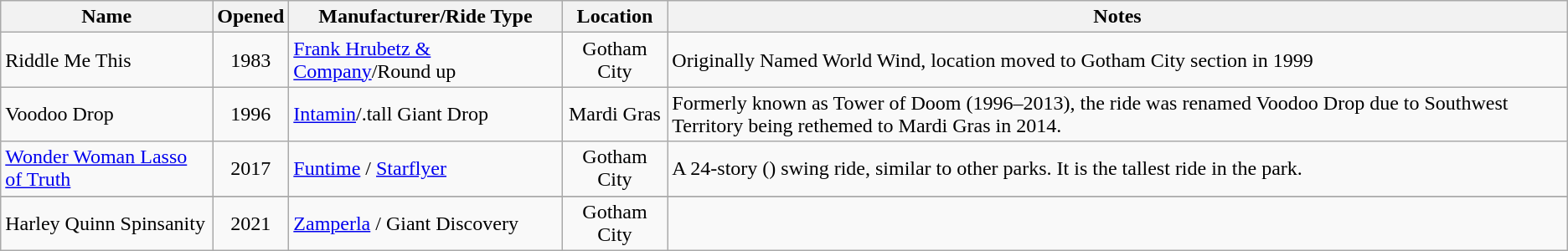<table class="wikitable sortable">
<tr>
<th>Name</th>
<th>Opened</th>
<th>Manufacturer/Ride Type</th>
<th>Location</th>
<th class="unsortable">Notes</th>
</tr>
<tr>
<td>Riddle Me This</td>
<td align=center>1983</td>
<td><a href='#'>Frank Hrubetz & Company</a>/Round up</td>
<td align=center>Gotham City</td>
<td>Originally Named World Wind, location moved to Gotham City section in 1999</td>
</tr>
<tr>
<td>Voodoo Drop</td>
<td align=center>1996</td>
<td><a href='#'>Intamin</a>/.tall Giant Drop</td>
<td align=center>Mardi Gras</td>
<td>Formerly known as Tower of Doom (1996–2013), the ride was renamed Voodoo Drop due to Southwest Territory being rethemed to Mardi Gras in 2014.</td>
</tr>
<tr>
<td><a href='#'>Wonder Woman Lasso of Truth</a></td>
<td align=center>2017</td>
<td><a href='#'>Funtime</a> / <a href='#'>Starflyer</a></td>
<td align=center>Gotham City</td>
<td>A 24-story () swing ride, similar to other parks. It is the tallest ride in the park.</td>
</tr>
<tr>
</tr>
<tr>
<td>Harley Quinn Spinsanity</td>
<td align=center>2021</td>
<td><a href='#'>Zamperla</a> / Giant Discovery</td>
<td align=center>Gotham City</td>
<td></td>
</tr>
</table>
